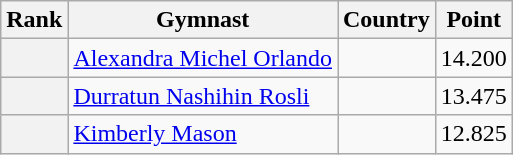<table class="wikitable sortable">
<tr>
<th>Rank</th>
<th>Gymnast</th>
<th>Country</th>
<th>Point</th>
</tr>
<tr>
<th></th>
<td><a href='#'>Alexandra Michel Orlando</a></td>
<td></td>
<td>14.200</td>
</tr>
<tr>
<th></th>
<td><a href='#'>Durratun Nashihin Rosli</a></td>
<td></td>
<td>13.475</td>
</tr>
<tr>
<th></th>
<td><a href='#'>Kimberly Mason</a></td>
<td></td>
<td>12.825</td>
</tr>
</table>
